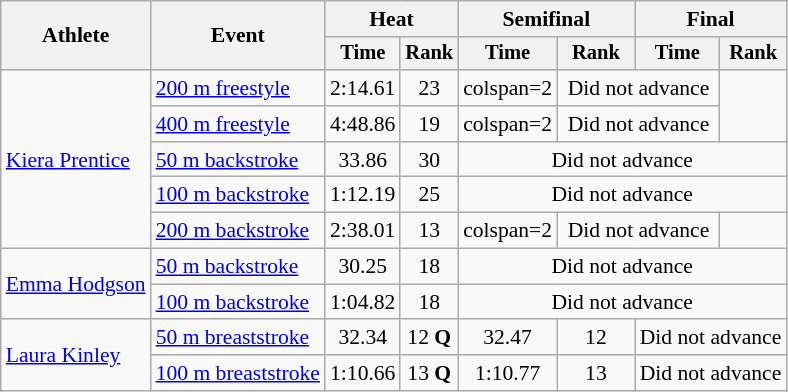<table class=wikitable style=font-size:90%>
<tr>
<th rowspan=2>Athlete</th>
<th rowspan=2>Event</th>
<th colspan=2>Heat</th>
<th colspan=2>Semifinal</th>
<th colspan=2>Final</th>
</tr>
<tr style=font-size:95%>
<th>Time</th>
<th>Rank</th>
<th>Time</th>
<th>Rank</th>
<th>Time</th>
<th>Rank</th>
</tr>
<tr align=center>
<td align=left rowspan=5><a href='#'>Kiera Prentice</a></td>
<td align=left rowspan="1"><a href='#'>200 m freestyle</a></td>
<td>2:14.61</td>
<td>23</td>
<td>colspan=2 </td>
<td colspan=2>Did not advance</td>
</tr>
<tr align=center>
<td align=left rowspan="1"><a href='#'>400 m freestyle</a></td>
<td>4:48.86</td>
<td>19</td>
<td>colspan=2 </td>
<td colspan=2>Did not advance</td>
</tr>
<tr align=center>
<td align=left rowspan="1"><a href='#'>50 m backstroke</a></td>
<td>33.86</td>
<td>30</td>
<td colspan=4>Did not advance</td>
</tr>
<tr align=center>
<td align=left rowspan="1"><a href='#'>100 m backstroke</a></td>
<td>1:12.19</td>
<td>25</td>
<td colspan=4>Did not advance</td>
</tr>
<tr align=center>
<td align=left rowspan="1"><a href='#'>200 m backstroke</a></td>
<td>2:38.01</td>
<td>13</td>
<td>colspan=2 </td>
<td colspan=2>Did not advance</td>
</tr>
<tr align=center>
<td align=left rowspan=2><a href='#'>Emma Hodgson</a></td>
<td align=left rowspan="1"><a href='#'>50 m backstroke</a></td>
<td>30.25</td>
<td>18</td>
<td colspan=4>Did not advance</td>
</tr>
<tr align=center>
<td align=left rowspan="1"><a href='#'>100 m backstroke</a></td>
<td>1:04.82</td>
<td>18</td>
<td colspan=4>Did not advance</td>
</tr>
<tr align=center>
<td align=left rowspan=2><a href='#'>Laura Kinley</a></td>
<td align=left rowspan="1"><a href='#'>50 m breaststroke</a></td>
<td>32.34</td>
<td>12 <strong>Q</strong></td>
<td>32.47</td>
<td>12</td>
<td colspan=2>Did not advance</td>
</tr>
<tr align=center>
<td align=left rowspan="1"><a href='#'>100 m breaststroke</a></td>
<td>1:10.66</td>
<td>13 <strong>Q</strong></td>
<td>1:10.77</td>
<td>13</td>
<td colspan=2>Did not advance</td>
</tr>
</table>
